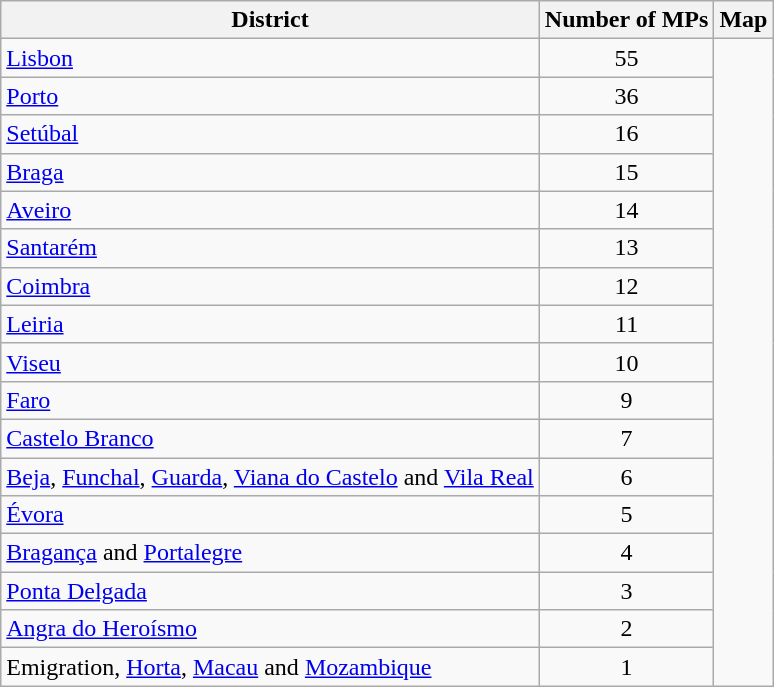<table class="wikitable">
<tr>
<th>District</th>
<th>Number of MPs</th>
<th>Map</th>
</tr>
<tr>
<td><a href='#'>Lisbon</a></td>
<td style="text-align:center;">55</td>
<td style="text-align:center;" rowspan="17"><br>
























</td>
</tr>
<tr>
<td><a href='#'>Porto</a></td>
<td style="text-align:center;">36</td>
</tr>
<tr>
<td><a href='#'>Setúbal</a></td>
<td style="text-align:center;">16</td>
</tr>
<tr>
<td><a href='#'>Braga</a></td>
<td style="text-align:center;">15</td>
</tr>
<tr>
<td><a href='#'>Aveiro</a></td>
<td style="text-align:center;">14</td>
</tr>
<tr>
<td><a href='#'>Santarém</a></td>
<td style="text-align:center;">13</td>
</tr>
<tr>
<td><a href='#'>Coimbra</a></td>
<td style="text-align:center;">12</td>
</tr>
<tr>
<td><a href='#'>Leiria</a></td>
<td style="text-align:center;">11</td>
</tr>
<tr>
<td><a href='#'>Viseu</a></td>
<td style="text-align:center;">10</td>
</tr>
<tr>
<td><a href='#'>Faro</a></td>
<td style="text-align:center;">9</td>
</tr>
<tr>
<td><a href='#'>Castelo Branco</a></td>
<td style="text-align:center;">7</td>
</tr>
<tr>
<td><a href='#'>Beja</a>, <a href='#'>Funchal</a>, <a href='#'>Guarda</a>, <a href='#'>Viana do Castelo</a> and <a href='#'>Vila Real</a></td>
<td style="text-align:center;">6</td>
</tr>
<tr>
<td><a href='#'>Évora</a></td>
<td style="text-align:center;">5</td>
</tr>
<tr>
<td><a href='#'>Bragança</a> and <a href='#'>Portalegre</a></td>
<td style="text-align:center;">4</td>
</tr>
<tr>
<td><a href='#'>Ponta Delgada</a></td>
<td style="text-align:center;">3</td>
</tr>
<tr>
<td><a href='#'>Angra do Heroísmo</a></td>
<td style="text-align:center;">2</td>
</tr>
<tr>
<td>Emigration, <a href='#'>Horta</a>, <a href='#'>Macau</a> and <a href='#'>Mozambique</a></td>
<td style="text-align:center;">1</td>
</tr>
</table>
